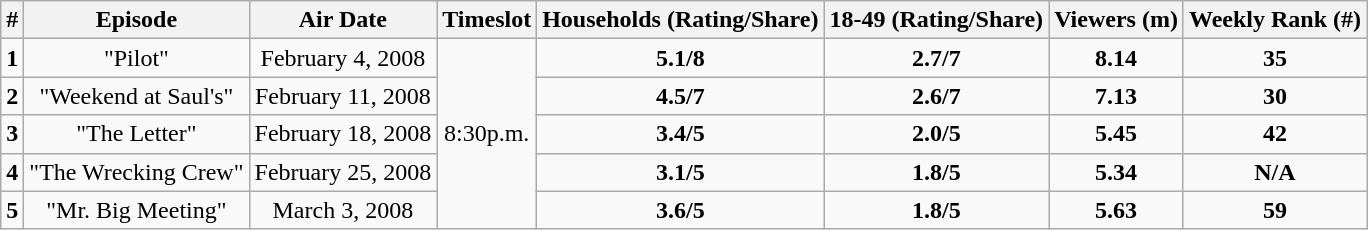<table class="wikitable sortable">
<tr>
<th>#</th>
<th>Episode</th>
<th>Air Date</th>
<th>Timeslot</th>
<th>Households (Rating/Share)</th>
<th>18-49 (Rating/Share)</th>
<th>Viewers (m)</th>
<th>Weekly Rank (#)</th>
</tr>
<tr>
<td style="text-align:center"><strong>1</strong></td>
<td style="text-align:center">"Pilot"</td>
<td style="text-align:center">February 4, 2008</td>
<td style="text-align:center" rowspan="5">8:30p.m.</td>
<td style="text-align:center"><strong>5.1/8</strong></td>
<td style="text-align:center"><strong>2.7/7</strong></td>
<td style="text-align:center"><strong>8.14</strong></td>
<td style="text-align:center"><strong>35</strong></td>
</tr>
<tr>
<td style="text-align:center"><strong>2</strong></td>
<td style="text-align:center">"Weekend at Saul's"</td>
<td style="text-align:center">February 11, 2008</td>
<td style="text-align:center"><strong>4.5/7</strong></td>
<td style="text-align:center"><strong>2.6/7</strong></td>
<td style="text-align:center"><strong>7.13</strong></td>
<td style="text-align:center"><strong>30</strong></td>
</tr>
<tr>
<td style="text-align:center"><strong>3</strong></td>
<td style="text-align:center">"The Letter"</td>
<td style="text-align:center">February 18, 2008</td>
<td style="text-align:center"><strong>3.4/5</strong></td>
<td style="text-align:center"><strong>2.0/5</strong></td>
<td style="text-align:center"><strong>5.45</strong></td>
<td style="text-align:center"><strong>42</strong></td>
</tr>
<tr>
<td style="text-align:center"><strong>4</strong></td>
<td style="text-align:center">"The Wrecking Crew"</td>
<td style="text-align:center">February 25, 2008</td>
<td style="text-align:center"><strong>3.1/5</strong></td>
<td style="text-align:center"><strong>1.8/5</strong></td>
<td style="text-align:center"><strong>5.34</strong></td>
<td style="text-align:center"><strong>N/A</strong></td>
</tr>
<tr>
<td style="text-align:center"><strong>5</strong></td>
<td style="text-align:center">"Mr. Big Meeting"</td>
<td style="text-align:center">March 3, 2008</td>
<td style="text-align:center"><strong>3.6/5</strong></td>
<td style="text-align:center"><strong>1.8/5</strong></td>
<td style="text-align:center"><strong>5.63</strong></td>
<td style="text-align:center"><strong>59</strong></td>
</tr>
</table>
